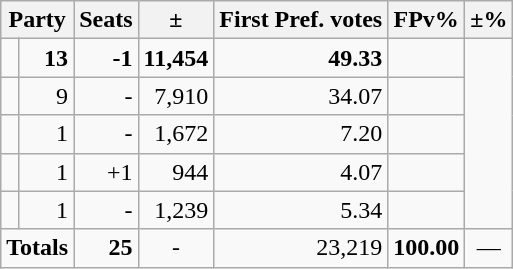<table class=wikitable>
<tr>
<th colspan=2 align=center>Party</th>
<th valign=top>Seats</th>
<th valign=top>±</th>
<th valign=top>First Pref. votes</th>
<th valign=top>FPv%</th>
<th valign=top>±%</th>
</tr>
<tr>
<td></td>
<td align=right><strong>13</strong></td>
<td align=right><strong>-1</strong></td>
<td align=right><strong>11,454</strong></td>
<td align=right><strong>49.33</strong></td>
<td align=right></td>
</tr>
<tr>
<td></td>
<td align=right>9</td>
<td align=right>-</td>
<td align=right>7,910</td>
<td align=right>34.07</td>
<td align=right></td>
</tr>
<tr>
<td></td>
<td align=right>1</td>
<td align=right>-</td>
<td align=right>1,672</td>
<td align=right>7.20</td>
<td align=right></td>
</tr>
<tr>
<td></td>
<td align=right>1</td>
<td align=right>+1</td>
<td align=right>944</td>
<td align=right>4.07</td>
<td align=right></td>
</tr>
<tr>
<td></td>
<td align=right>1</td>
<td align=right>-</td>
<td align=right>1,239</td>
<td align=right>5.34</td>
<td align=right></td>
</tr>
<tr>
<td colspan=2 align=center><strong>Totals</strong></td>
<td align=right><strong>25</strong></td>
<td align=center>-</td>
<td align=right>23,219</td>
<td align=center><strong>100.00</strong></td>
<td align=center>—</td>
</tr>
</table>
